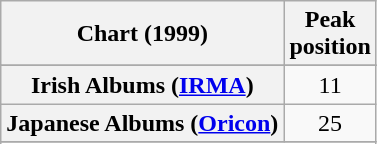<table class="wikitable sortable plainrowheaders" style="text-align:center">
<tr>
<th scope="col">Chart (1999)</th>
<th scope="col">Peak<br>position</th>
</tr>
<tr>
</tr>
<tr>
</tr>
<tr>
</tr>
<tr>
<th scope="row">Irish Albums (<a href='#'>IRMA</a>)</th>
<td>11</td>
</tr>
<tr>
<th scope="row">Japanese Albums (<a href='#'>Oricon</a>)</th>
<td>25</td>
</tr>
<tr>
</tr>
<tr>
</tr>
<tr>
</tr>
</table>
